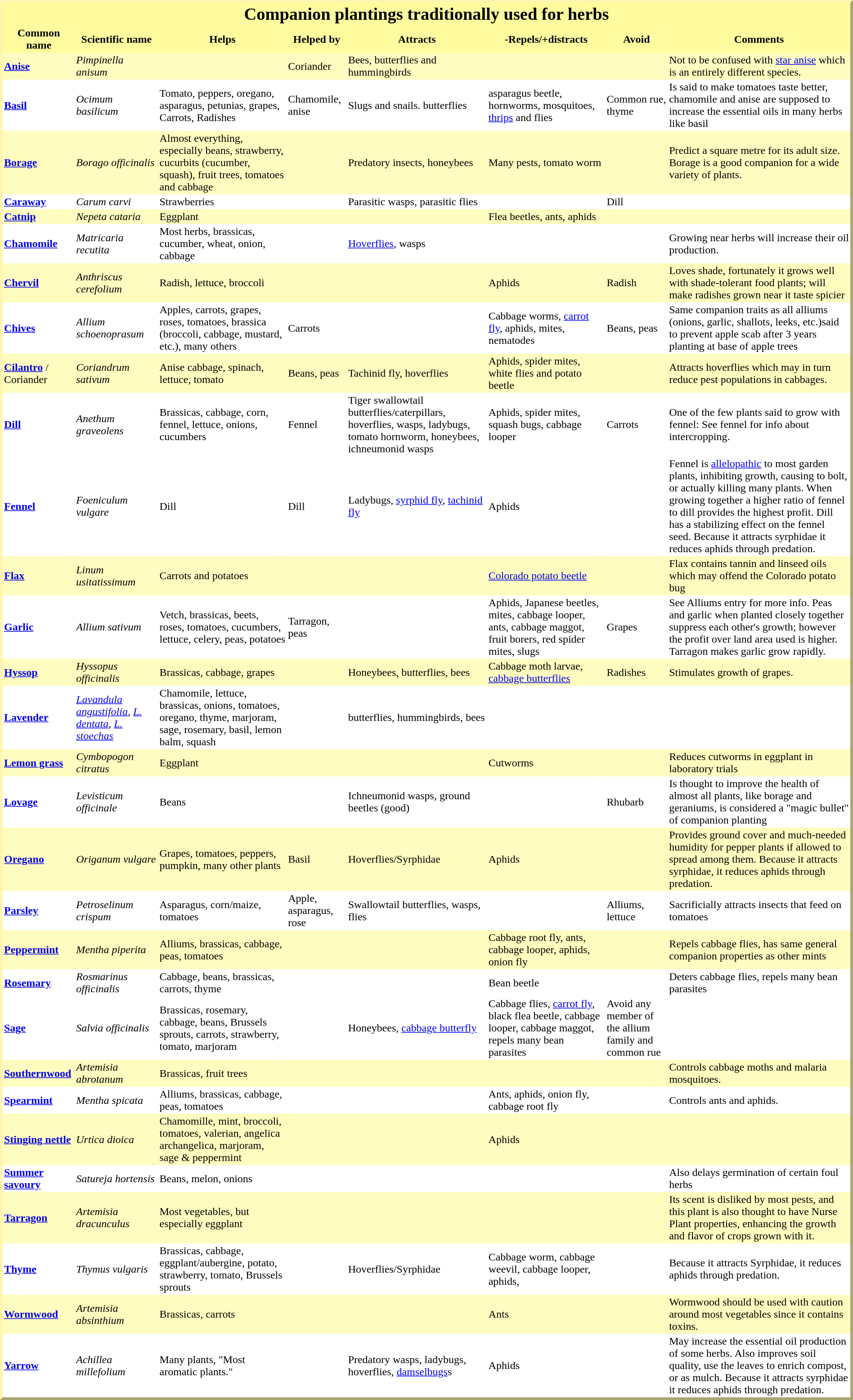<table style="border: 4px outset #fff5af;background:#fffcbf" cellpadding="2px" cellspacing="0">
<tr>
<th colspan=8 style="background-color:#fffc9f;font-size:160%;">Companion plantings traditionally used for herbs</th>
</tr>
<tr style="background:#fffc9f">
<th>Common name</th>
<th>Scientific name</th>
<th>Helps</th>
<th>Helped by</th>
<th>Attracts</th>
<th>-Repels/+distracts</th>
<th>Avoid</th>
<th>Comments</th>
</tr>
<tr>
<td><strong><a href='#'>Anise</a></strong></td>
<td><em>Pimpinella anisum </em></td>
<td></td>
<td>Coriander</td>
<td>Bees, butterflies and hummingbirds</td>
<td></td>
<td></td>
<td>Not to be confused with <a href='#'>star anise</a> which is an entirely different species.</td>
</tr>
<tr style="background:#ffffff">
<td><strong><a href='#'>Basil</a></strong></td>
<td><em>Ocimum basilicum</em></td>
<td>Tomato, peppers, oregano, asparagus, petunias, grapes, Carrots, Radishes</td>
<td>Chamomile, anise</td>
<td>Slugs and snails. butterflies</td>
<td>asparagus beetle, hornworms, mosquitoes, <a href='#'>thrips</a> and flies</td>
<td>Common rue, thyme</td>
<td>Is said to make tomatoes taste better, chamomile and anise are supposed to increase the essential oils in many herbs like basil</td>
</tr>
<tr>
<td><strong><a href='#'>Borage</a></strong></td>
<td><em>Borago officinalis</em></td>
<td>Almost everything, especially beans, strawberry, cucurbits (cucumber, squash), fruit trees, tomatoes and cabbage</td>
<td></td>
<td>Predatory insects, honeybees</td>
<td>Many pests, tomato worm</td>
<td></td>
<td>Predict a square metre for its adult size. Borage is a good companion for a wide variety of plants.</td>
</tr>
<tr style="background:#ffffff">
<td><strong><a href='#'>Caraway</a></strong></td>
<td><em>Carum carvi</em></td>
<td>Strawberries</td>
<td></td>
<td>Parasitic wasps, parasitic flies</td>
<td></td>
<td>Dill</td>
<td></td>
</tr>
<tr>
<td><strong><a href='#'>Catnip</a></strong></td>
<td><em>Nepeta cataria</em></td>
<td>Eggplant</td>
<td></td>
<td></td>
<td>Flea beetles, ants, aphids</td>
<td></td>
<td></td>
</tr>
<tr style="background:#ffffff">
<td><strong><a href='#'>Chamomile</a></strong></td>
<td><em>Matricaria recutita</em></td>
<td>Most herbs, brassicas, cucumber, wheat, onion, cabbage</td>
<td></td>
<td><a href='#'>Hoverflies</a>, wasps</td>
<td></td>
<td></td>
<td>Growing near herbs will increase their oil production.</td>
</tr>
<tr>
<td><strong><a href='#'>Chervil</a></strong></td>
<td><em>Anthriscus cerefolium</em></td>
<td>Radish, lettuce, broccoli</td>
<td></td>
<td></td>
<td>Aphids</td>
<td>Radish</td>
<td>Loves shade, fortunately it grows well with shade-tolerant food plants; will make radishes grown near it taste spicier</td>
</tr>
<tr style="background:#ffffff">
<td><strong><a href='#'>Chives</a></strong></td>
<td><em>Allium schoenoprasum</em></td>
<td>Apples, carrots, grapes, roses, tomatoes, brassica (broccoli, cabbage, mustard, etc.), many others</td>
<td>Carrots</td>
<td></td>
<td>Cabbage worms, <a href='#'>carrot fly</a>, aphids, mites, nematodes</td>
<td>Beans, peas</td>
<td>Same companion traits as all alliums (onions, garlic, shallots, leeks, etc.)said to prevent apple scab after 3 years planting at base of apple trees</td>
</tr>
<tr>
<td><strong><a href='#'>Cilantro</a></strong> / Coriander</td>
<td><em>Coriandrum sativum</em></td>
<td>Anise cabbage, spinach, lettuce, tomato</td>
<td>Beans, peas</td>
<td>Tachinid fly, hoverflies</td>
<td>Aphids, spider mites, white flies and potato beetle</td>
<td></td>
<td>Attracts hoverflies which may in turn reduce pest populations in cabbages.</td>
</tr>
<tr style="background:#ffffff">
<td><strong><a href='#'>Dill</a></strong></td>
<td><em>Anethum graveolens</em></td>
<td>Brassicas, cabbage, corn, fennel, lettuce, onions, cucumbers</td>
<td>Fennel</td>
<td>Tiger swallowtail butterflies/caterpillars, hoverflies, wasps, ladybugs, tomato hornworm, honeybees, ichneumonid wasps</td>
<td>Aphids, spider mites, squash bugs, cabbage looper</td>
<td>Carrots</td>
<td>One of the few plants said to grow with fennel: See fennel for info about intercropping.</td>
</tr>
<tr style="background:#ffffff">
<td><strong><a href='#'>Fennel</a></strong></td>
<td><em>Foeniculum vulgare</em></td>
<td>Dill</td>
<td>Dill</td>
<td>Ladybugs, <a href='#'>syrphid fly</a>, <a href='#'>tachinid fly</a></td>
<td>Aphids</td>
<td></td>
<td>Fennel is <a href='#'>allelopathic</a> to most garden plants, inhibiting growth, causing to bolt, or actually killing many plants. When growing together a higher ratio of fennel to dill provides the highest profit. Dill has a stabilizing effect on the fennel seed. Because it attracts syrphidae it reduces aphids through predation.</td>
</tr>
<tr>
<td><strong><a href='#'>Flax</a></strong></td>
<td><em>Linum usitatissimum</em></td>
<td>Carrots and potatoes</td>
<td></td>
<td></td>
<td><a href='#'>Colorado potato beetle</a></td>
<td></td>
<td>Flax contains tannin and linseed oils which may offend the Colorado potato bug</td>
</tr>
<tr style="background:#ffffff">
<td><strong><a href='#'>Garlic</a></strong></td>
<td><em>Allium sativum</em></td>
<td>Vetch, brassicas, beets, roses, tomatoes, cucumbers, lettuce, celery, peas, potatoes</td>
<td>Tarragon, peas</td>
<td></td>
<td>Aphids, Japanese beetles, mites, cabbage looper, ants, cabbage maggot, fruit borers, red spider mites, slugs</td>
<td>Grapes</td>
<td>See Alliums entry for more info. Peas and garlic when planted closely together suppress each other's growth; however the profit over land area used is higher. Tarragon makes garlic grow rapidly.</td>
</tr>
<tr>
<td><strong><a href='#'>Hyssop</a></strong></td>
<td><em>Hyssopus officinalis</em></td>
<td>Brassicas, cabbage, grapes</td>
<td></td>
<td>Honeybees, butterflies, bees</td>
<td>Cabbage moth larvae, <a href='#'>cabbage butterflies</a></td>
<td>Radishes</td>
<td>Stimulates growth of grapes.</td>
</tr>
<tr style="background:#ffffff">
<td><strong><a href='#'>Lavender</a></strong></td>
<td><em><a href='#'>Lavandula angustifolia</a></em>, <em><a href='#'>L. dentata</a></em>, <em><a href='#'>L. stoechas</a></em></td>
<td>Chamomile, lettuce, brassicas, onions, tomatoes, oregano, thyme, marjoram, sage, rosemary, basil, lemon balm, squash</td>
<td></td>
<td>butterflies, hummingbirds, bees</td>
<td></td>
<td></td>
<td></td>
</tr>
<tr>
<td><strong><a href='#'>Lemon grass</a></strong></td>
<td><em>Cymbopogon citratus</em></td>
<td>Eggplant</td>
<td></td>
<td></td>
<td>Cutworms</td>
<td></td>
<td>Reduces cutworms in eggplant in laboratory trials</td>
</tr>
<tr style="background:#ffffff">
<td><strong><a href='#'>Lovage</a></strong></td>
<td><em>Levisticum officinale</em></td>
<td>Beans</td>
<td></td>
<td>Ichneumonid wasps, ground beetles (good)</td>
<td></td>
<td>Rhubarb</td>
<td>Is thought to improve the health of almost all plants, like borage and geraniums, is considered a "magic bullet" of companion planting</td>
</tr>
<tr>
<td><strong><a href='#'>Oregano</a></strong></td>
<td><em>Origanum vulgare</em></td>
<td>Grapes, tomatoes, peppers, pumpkin, many other plants</td>
<td>Basil</td>
<td>Hoverflies/Syrphidae</td>
<td>Aphids</td>
<td></td>
<td>Provides ground cover and much-needed humidity for pepper plants if allowed to spread among them. Because it attracts syrphidae, it reduces aphids through predation.</td>
</tr>
<tr style="background:#ffffff">
<td><strong><a href='#'>Parsley</a></strong></td>
<td><em>Petroselinum crispum</em></td>
<td>Asparagus, corn/maize, tomatoes</td>
<td>Apple, asparagus, rose</td>
<td>Swallowtail butterflies, wasps, flies</td>
<td></td>
<td>Alliums, lettuce</td>
<td>Sacrificially attracts insects that feed on tomatoes</td>
</tr>
<tr>
<td><strong><a href='#'>Peppermint</a></strong></td>
<td><em>Mentha piperita</em></td>
<td>Alliums, brassicas, cabbage, peas, tomatoes</td>
<td></td>
<td></td>
<td>Cabbage root fly, ants, cabbage looper, aphids, onion fly</td>
<td></td>
<td>Repels cabbage flies, has same general companion properties as other mints</td>
</tr>
<tr style="background:#ffffff">
<td><strong><a href='#'>Rosemary</a></strong></td>
<td><em>Rosmarinus officinalis</em></td>
<td>Cabbage, beans, brassicas, carrots, thyme</td>
<td></td>
<td></td>
<td>Bean beetle</td>
<td></td>
<td>Deters cabbage flies, repels many bean parasites</td>
</tr>
<tr style="background:#ffffff">
<td><strong><a href='#'>Sage</a></strong></td>
<td><em>Salvia officinalis</em></td>
<td>Brassicas, rosemary, cabbage, beans, Brussels sprouts, carrots, strawberry, tomato, marjoram</td>
<td></td>
<td>Honeybees, <a href='#'>cabbage butterfly</a></td>
<td>Cabbage flies, <a href='#'>carrot fly</a>, black flea beetle, cabbage looper, cabbage maggot, repels many bean parasites</td>
<td>Avoid any member of the allium family and common rue</td>
<td></td>
</tr>
<tr>
<td><strong><a href='#'>Southernwood</a></strong></td>
<td><em>Artemisia abrotanum</em></td>
<td>Brassicas, fruit trees</td>
<td></td>
<td></td>
<td></td>
<td></td>
<td>Controls cabbage moths and malaria mosquitoes.</td>
</tr>
<tr style="background:#ffffff">
<td><strong><a href='#'>Spearmint</a></strong></td>
<td><em>Mentha spicata</em></td>
<td>Alliums, brassicas, cabbage, peas, tomatoes</td>
<td></td>
<td></td>
<td>Ants, aphids, onion fly, cabbage root fly</td>
<td></td>
<td>Controls ants and aphids.</td>
</tr>
<tr>
<td><strong><a href='#'>Stinging nettle</a></strong></td>
<td><em>Urtica dioica</em></td>
<td>Chamomille, mint, broccoli, tomatoes, valerian, angelica archangelica, marjoram, sage & peppermint</td>
<td></td>
<td></td>
<td>Aphids</td>
<td></td>
<td></td>
</tr>
<tr style="background:#ffffff">
<td><strong><a href='#'>Summer savoury</a></strong></td>
<td><em>Satureja hortensis</em></td>
<td>Beans, melon, onions</td>
<td></td>
<td></td>
<td></td>
<td></td>
<td>Also delays germination of certain foul herbs</td>
</tr>
<tr>
<td><strong><a href='#'>Tarragon</a></strong></td>
<td><em>Artemisia dracunculus</em></td>
<td>Most vegetables, but especially eggplant</td>
<td></td>
<td></td>
<td></td>
<td></td>
<td>Its scent is disliked by most pests, and this plant is also thought to have Nurse Plant properties, enhancing the growth and flavor of crops grown with it.</td>
</tr>
<tr style="background:#ffffff">
<td><strong><a href='#'>Thyme</a></strong></td>
<td><em>Thymus vulgaris</em></td>
<td>Brassicas, cabbage, eggplant/aubergine, potato, strawberry, tomato, Brussels sprouts</td>
<td></td>
<td>Hoverflies/Syrphidae</td>
<td>Cabbage worm, cabbage weevil, cabbage looper, aphids,</td>
<td></td>
<td>Because it attracts Syrphidae, it reduces aphids through predation.</td>
</tr>
<tr>
<td><strong><a href='#'>Wormwood</a></strong></td>
<td><em>Artemisia absinthium</em></td>
<td>Brassicas, carrots</td>
<td></td>
<td></td>
<td>Ants</td>
<td></td>
<td>Wormwood should be used with caution around most vegetables since it contains toxins.</td>
</tr>
<tr style="background:#ffffff">
<td><strong><a href='#'>Yarrow</a></strong></td>
<td><em>Achillea millefolium</em></td>
<td>Many plants, "Most aromatic plants."</td>
<td></td>
<td>Predatory wasps, ladybugs, hoverflies, <a href='#'>damselbugs</a>s</td>
<td>Aphids</td>
<td></td>
<td>May increase the essential oil production of some herbs. Also improves soil quality, use the leaves to enrich compost, or as mulch. Because it attracts syrphidae it reduces aphids through predation.</td>
</tr>
</table>
